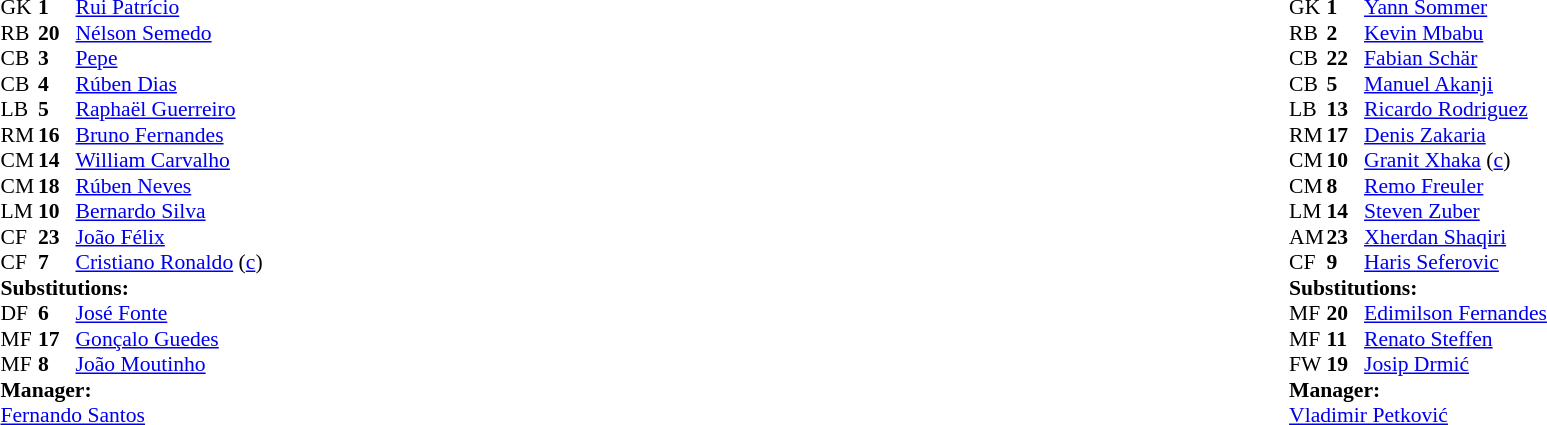<table width="100%">
<tr>
<td valign="top" width="40%"><br><table style="font-size:90%" cellspacing="0" cellpadding="0">
<tr>
<th width=25></th>
<th width=25></th>
</tr>
<tr>
<td>GK</td>
<td><strong>1</strong></td>
<td><a href='#'>Rui Patrício</a></td>
</tr>
<tr>
<td>RB</td>
<td><strong>20</strong></td>
<td><a href='#'>Nélson Semedo</a></td>
</tr>
<tr>
<td>CB</td>
<td><strong>3</strong></td>
<td><a href='#'>Pepe</a></td>
<td></td>
<td></td>
</tr>
<tr>
<td>CB</td>
<td><strong>4</strong></td>
<td><a href='#'>Rúben Dias</a></td>
</tr>
<tr>
<td>LB</td>
<td><strong>5</strong></td>
<td><a href='#'>Raphaël Guerreiro</a></td>
</tr>
<tr>
<td>RM</td>
<td><strong>16</strong></td>
<td><a href='#'>Bruno Fernandes</a></td>
<td></td>
<td></td>
</tr>
<tr>
<td>CM</td>
<td><strong>14</strong></td>
<td><a href='#'>William Carvalho</a></td>
</tr>
<tr>
<td>CM</td>
<td><strong>18</strong></td>
<td><a href='#'>Rúben Neves</a></td>
</tr>
<tr>
<td>LM</td>
<td><strong>10</strong></td>
<td><a href='#'>Bernardo Silva</a></td>
</tr>
<tr>
<td>CF</td>
<td><strong>23</strong></td>
<td><a href='#'>João Félix</a></td>
<td></td>
<td></td>
</tr>
<tr>
<td>CF</td>
<td><strong>7</strong></td>
<td><a href='#'>Cristiano Ronaldo</a> (<a href='#'>c</a>)</td>
</tr>
<tr>
<td colspan=3><strong>Substitutions:</strong></td>
</tr>
<tr>
<td>DF</td>
<td><strong>6</strong></td>
<td><a href='#'>José Fonte</a></td>
<td></td>
<td></td>
</tr>
<tr>
<td>MF</td>
<td><strong>17</strong></td>
<td><a href='#'>Gonçalo Guedes</a></td>
<td></td>
<td></td>
</tr>
<tr>
<td>MF</td>
<td><strong>8</strong></td>
<td><a href='#'>João Moutinho</a></td>
<td></td>
<td></td>
</tr>
<tr>
<td colspan=3><strong>Manager:</strong></td>
</tr>
<tr>
<td colspan=3><a href='#'>Fernando Santos</a></td>
</tr>
</table>
</td>
<td valign="top"></td>
<td valign="top" width="50%"><br><table style="font-size:90%; margin:auto" cellspacing="0" cellpadding="0">
<tr>
<th width=25></th>
<th width=25></th>
</tr>
<tr>
<td>GK</td>
<td><strong>1</strong></td>
<td><a href='#'>Yann Sommer</a></td>
</tr>
<tr>
<td>RB</td>
<td><strong>2</strong></td>
<td><a href='#'>Kevin Mbabu</a></td>
</tr>
<tr>
<td>CB</td>
<td><strong>22</strong></td>
<td><a href='#'>Fabian Schär</a></td>
<td></td>
</tr>
<tr>
<td>CB</td>
<td><strong>5</strong></td>
<td><a href='#'>Manuel Akanji</a></td>
</tr>
<tr>
<td>LB</td>
<td><strong>13</strong></td>
<td><a href='#'>Ricardo Rodriguez</a></td>
</tr>
<tr>
<td>RM</td>
<td><strong>17</strong></td>
<td><a href='#'>Denis Zakaria</a></td>
<td></td>
<td></td>
</tr>
<tr>
<td>CM</td>
<td><strong>10</strong></td>
<td><a href='#'>Granit Xhaka</a> (<a href='#'>c</a>)</td>
<td></td>
</tr>
<tr>
<td>CM</td>
<td><strong>8</strong></td>
<td><a href='#'>Remo Freuler</a></td>
<td></td>
<td></td>
</tr>
<tr>
<td>LM</td>
<td><strong>14</strong></td>
<td><a href='#'>Steven Zuber</a></td>
<td></td>
<td></td>
</tr>
<tr>
<td>AM</td>
<td><strong>23</strong></td>
<td><a href='#'>Xherdan Shaqiri</a></td>
<td></td>
</tr>
<tr>
<td>CF</td>
<td><strong>9</strong></td>
<td><a href='#'>Haris Seferovic</a></td>
</tr>
<tr>
<td colspan=3><strong>Substitutions:</strong></td>
</tr>
<tr>
<td>MF</td>
<td><strong>20</strong></td>
<td><a href='#'>Edimilson Fernandes</a></td>
<td></td>
<td></td>
</tr>
<tr>
<td>MF</td>
<td><strong>11</strong></td>
<td><a href='#'>Renato Steffen</a></td>
<td></td>
<td></td>
</tr>
<tr>
<td>FW</td>
<td><strong>19</strong></td>
<td><a href='#'>Josip Drmić</a></td>
<td></td>
<td></td>
</tr>
<tr>
<td colspan=3><strong>Manager:</strong></td>
</tr>
<tr>
<td colspan=3><a href='#'>Vladimir Petković</a></td>
</tr>
</table>
</td>
</tr>
</table>
